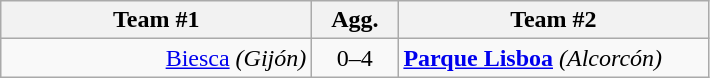<table class=wikitable style="text-align:center">
<tr>
<th width=200>Team #1</th>
<th width=50>Agg.</th>
<th width=200>Team #2</th>
</tr>
<tr>
<td align=right><a href='#'>Biesca</a> <em>(Gijón)</em> </td>
<td align=center>0–4</td>
<td align=left> <strong><a href='#'>Parque Lisboa</a></strong> <em>(Alcorcón)</em></td>
</tr>
</table>
